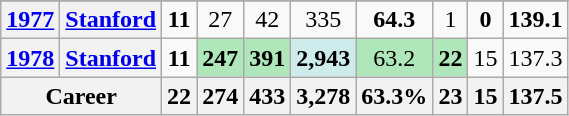<table class="wikitable" style="text-align:center;">
<tr>
</tr>
<tr>
<th><a href='#'>1977</a></th>
<th><a href='#'>Stanford</a></th>
<td><strong>11</strong></td>
<td>27</td>
<td>42</td>
<td>335</td>
<td><strong>64.3</strong></td>
<td>1</td>
<td><strong>0</strong></td>
<td><strong>139.1</strong></td>
</tr>
<tr>
<th><a href='#'>1978</a></th>
<th><a href='#'>Stanford</a></th>
<td><strong>11</strong></td>
<td style="background:#afe6ba;"><strong>247</strong></td>
<td style="background:#afe6ba;"><strong>391</strong></td>
<td style="background:#cfecec;"><strong>2,943</strong></td>
<td style="background:#afe6ba;">63.2</td>
<td style="background:#afe6ba;"><strong>22</strong></td>
<td>15</td>
<td>137.3</td>
</tr>
<tr>
<th Colspan="2">Career</th>
<th>22</th>
<th>274</th>
<th>433</th>
<th>3,278</th>
<th>63.3%</th>
<th>23</th>
<th>15</th>
<th>137.5</th>
</tr>
</table>
